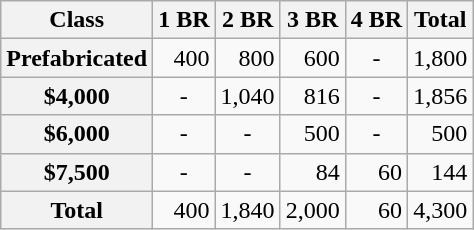<table class="wikitable sortable floatleft" style="margin-right:2em;">
<tr>
<th scope="col">Class</th>
<th scope="col">1 BR</th>
<th scope="col">2 BR</th>
<th scope="col">3 BR</th>
<th scope="col">4 BR</th>
<th scope="col">Total</th>
</tr>
<tr>
<th scope="row">Prefabricated</th>
<td align=right>400</td>
<td align=right>800</td>
<td align=right>600</td>
<td align=center>-</td>
<td align=right>1,800</td>
</tr>
<tr>
<th scope="row">$4,000</th>
<td align=center>-</td>
<td align=right>1,040</td>
<td align=right>816</td>
<td align=center>-</td>
<td align=right>1,856</td>
</tr>
<tr>
<th scope="row">$6,000</th>
<td align=center>-</td>
<td align=center>-</td>
<td align=right>500</td>
<td align=center>-</td>
<td align=right>500</td>
</tr>
<tr>
<th scope="row">$7,500</th>
<td align=center>-</td>
<td align=center>-</td>
<td align=right>84</td>
<td align=right>60</td>
<td align=right>144</td>
</tr>
<tr>
<th scope="row">Total</th>
<td align=right>400</td>
<td align=right>1,840</td>
<td align=right>2,000</td>
<td align=right>60</td>
<td align=right>4,300</td>
</tr>
</table>
